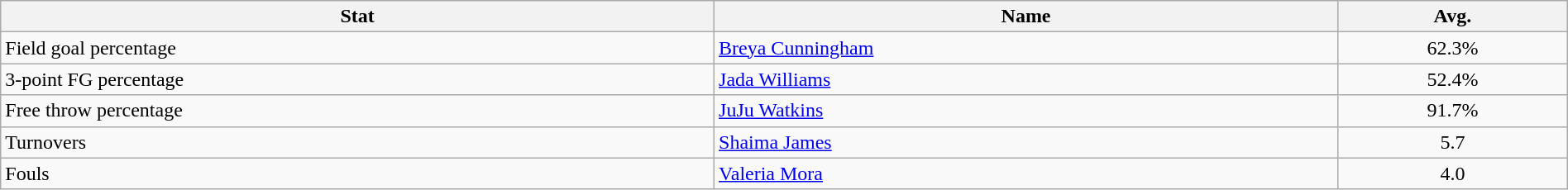<table class=wikitable width=100%>
<tr>
<th>Stat</th>
<th>Name</th>
<th>Avg.</th>
</tr>
<tr>
<td>Field goal percentage</td>
<td> <a href='#'>Breya Cunningham</a></td>
<td align=center>62.3%</td>
</tr>
<tr>
<td>3-point FG percentage</td>
<td> <a href='#'>Jada Williams</a></td>
<td align=center>52.4%</td>
</tr>
<tr>
<td>Free throw percentage</td>
<td> <a href='#'>JuJu Watkins</a></td>
<td align=center>91.7%</td>
</tr>
<tr>
<td>Turnovers</td>
<td> <a href='#'>Shaima James</a></td>
<td align=center>5.7</td>
</tr>
<tr>
<td>Fouls</td>
<td> <a href='#'>Valeria Mora</a></td>
<td align=center>4.0</td>
</tr>
</table>
